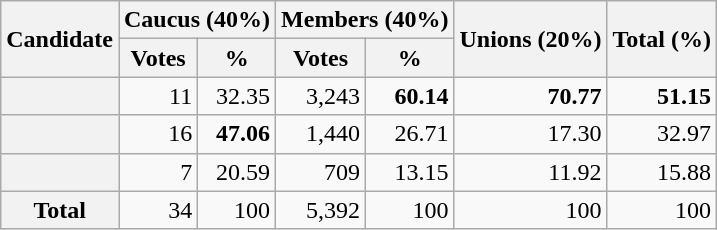<table class="wikitable plainrowheaders">
<tr>
<th scope="col" rowspan="2">Candidate</th>
<th scope="col" colspan="2">Caucus (40%)</th>
<th scope="col" colspan="2">Members (40%)</th>
<th scope="col" rowspan="2">Unions (20%)</th>
<th scope="col" rowspan="2">Total (%)</th>
</tr>
<tr>
<th scope="col">Votes</th>
<th scope="col">%</th>
<th scope="col">Votes</th>
<th scope="col">%</th>
</tr>
<tr>
<th scope="row" align="left"></th>
<td align="right">11</td>
<td align="right">32.35</td>
<td align="right">3,243</td>
<td align="right"><strong>60.14</strong></td>
<td align="right"><strong>70.77</strong></td>
<td align="right"><strong>51.15</strong></td>
</tr>
<tr>
<th scope="row" align="left"></th>
<td align="right">16</td>
<td align="right"><strong>47.06</strong></td>
<td align="right">1,440</td>
<td align="right">26.71</td>
<td align="right">17.30</td>
<td align="right">32.97</td>
</tr>
<tr>
<th scope="row" align="left"></th>
<td align="right">7</td>
<td align="right">20.59</td>
<td align="right">709</td>
<td align="right">13.15</td>
<td align="right">11.92</td>
<td align="right">15.88</td>
</tr>
<tr>
<th scope="row"><strong>Total</strong></th>
<td align="right">34</td>
<td align="right">100</td>
<td align="right">5,392</td>
<td align="right">100</td>
<td align="right">100</td>
<td align="right">100</td>
</tr>
</table>
